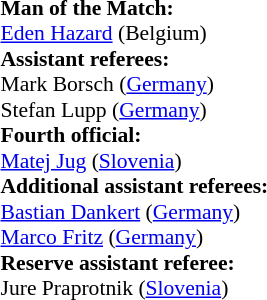<table style="width:100%; font-size:90%;">
<tr>
<td><br><strong>Man of the Match:</strong>
<br><a href='#'>Eden Hazard</a> (Belgium)<br><strong>Assistant referees:</strong>
<br>Mark Borsch (<a href='#'>Germany</a>)
<br>Stefan Lupp (<a href='#'>Germany</a>)
<br><strong>Fourth official:</strong>
<br><a href='#'>Matej Jug</a> (<a href='#'>Slovenia</a>)
<br><strong>Additional assistant referees:</strong>
<br><a href='#'>Bastian Dankert</a> (<a href='#'>Germany</a>)
<br><a href='#'>Marco Fritz</a> (<a href='#'>Germany</a>)
<br><strong>Reserve assistant referee:</strong>
<br>Jure Praprotnik (<a href='#'>Slovenia</a>)</td>
</tr>
</table>
